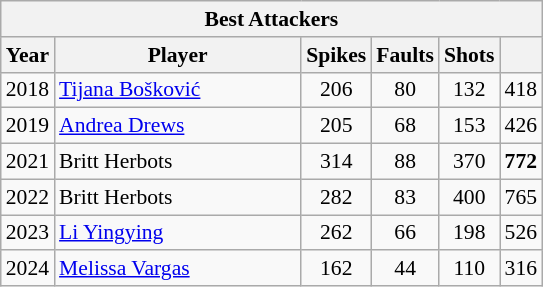<table class="wikitable sortable" style=font-size:90%>
<tr>
<th colspan=7>Best Attackers</th>
</tr>
<tr>
<th width=20>Year</th>
<th width=158>Player</th>
<th width=20>Spikes</th>
<th width=20>Faults</th>
<th width=20>Shots</th>
<th width=20></th>
</tr>
<tr>
<td>2018</td>
<td> <a href='#'>Tijana Bošković</a></td>
<td align=center>206</td>
<td align=center>80</td>
<td align=center>132</td>
<td align=center>418</td>
</tr>
<tr>
<td>2019</td>
<td> <a href='#'>Andrea Drews</a></td>
<td align=center>205</td>
<td align=center>68</td>
<td align=center>153</td>
<td align=center>426</td>
</tr>
<tr>
<td>2021</td>
<td> Britt Herbots</td>
<td align=center>314</td>
<td align=center>88</td>
<td align=center>370</td>
<td align=center><strong>772</strong></td>
</tr>
<tr>
<td>2022</td>
<td> Britt Herbots</td>
<td align=center>282</td>
<td align=center>83</td>
<td align=center>400</td>
<td align=center>765</td>
</tr>
<tr>
<td>2023</td>
<td> <a href='#'>Li Yingying</a></td>
<td align=center>262</td>
<td align=center>66</td>
<td align=center>198</td>
<td align=center>526</td>
</tr>
<tr>
<td>2024</td>
<td> <a href='#'>Melissa Vargas</a></td>
<td align=center>162</td>
<td align=center>44</td>
<td align=center>110</td>
<td align=center>316</td>
</tr>
</table>
